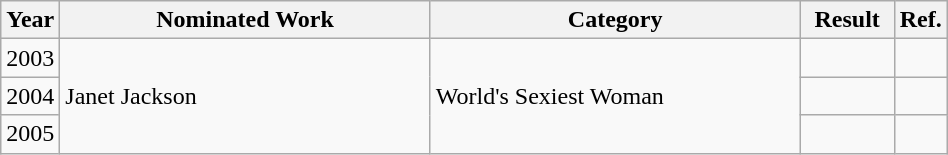<table class="wikitable" width="50%">
<tr>
<th width="5%">Year</th>
<th width="40%">Nominated Work</th>
<th width="40%">Category</th>
<th width="10%">Result</th>
<th width="5%">Ref.</th>
</tr>
<tr>
<td>2003</td>
<td rowspan="3">Janet Jackson</td>
<td rowspan="3">World's Sexiest Woman</td>
<td></td>
<td></td>
</tr>
<tr>
<td>2004</td>
<td></td>
<td></td>
</tr>
<tr>
<td>2005</td>
<td></td>
<td></td>
</tr>
</table>
